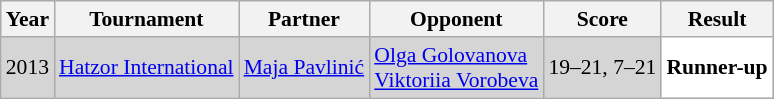<table class="sortable wikitable" style="font-size: 90%;">
<tr>
<th>Year</th>
<th>Tournament</th>
<th>Partner</th>
<th>Opponent</th>
<th>Score</th>
<th>Result</th>
</tr>
<tr style="background:#D5D5D5">
<td align="center">2013</td>
<td align="left"><a href='#'>Hatzor International</a></td>
<td align="left"> <a href='#'>Maja Pavlinić</a></td>
<td align="left"> <a href='#'>Olga Golovanova</a><br> <a href='#'>Viktoriia Vorobeva</a></td>
<td align="left">19–21, 7–21</td>
<td style="text-align:left; background:white"> <strong>Runner-up</strong></td>
</tr>
</table>
